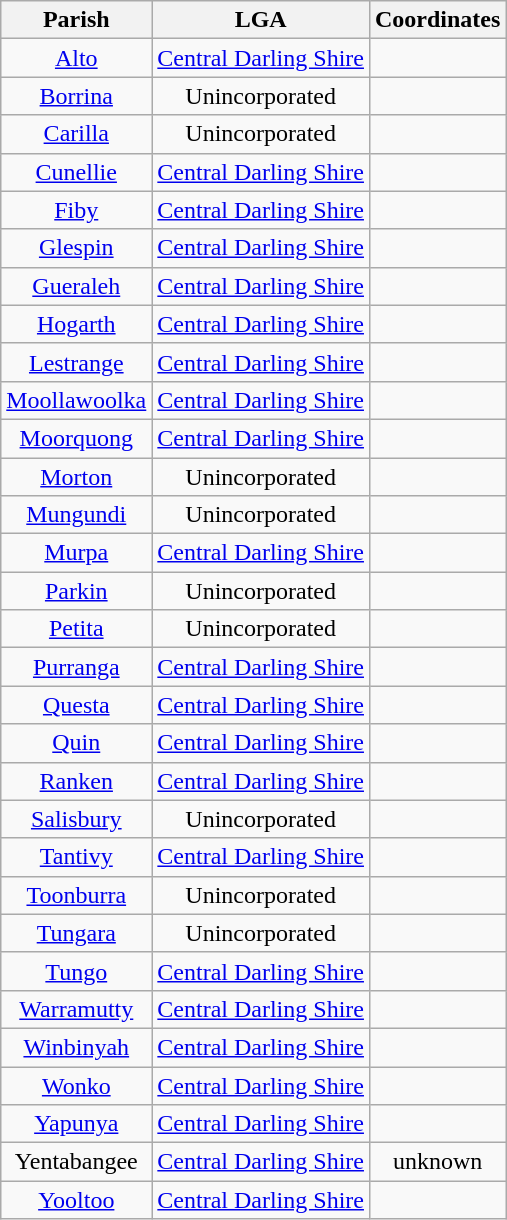<table class="wikitable" style="text-align:center">
<tr>
<th>Parish</th>
<th>LGA</th>
<th>Coordinates</th>
</tr>
<tr>
<td><a href='#'>Alto</a></td>
<td><a href='#'>Central Darling Shire</a></td>
<td></td>
</tr>
<tr>
<td><a href='#'>Borrina</a></td>
<td>Unincorporated</td>
<td></td>
</tr>
<tr>
<td><a href='#'>Carilla</a></td>
<td>Unincorporated</td>
<td></td>
</tr>
<tr>
<td><a href='#'>Cunellie</a></td>
<td><a href='#'>Central Darling Shire</a></td>
<td></td>
</tr>
<tr>
<td><a href='#'>Fiby</a></td>
<td><a href='#'>Central Darling Shire</a></td>
<td></td>
</tr>
<tr>
<td><a href='#'>Glespin</a></td>
<td><a href='#'>Central Darling Shire</a></td>
<td></td>
</tr>
<tr>
<td><a href='#'>Gueraleh</a></td>
<td><a href='#'>Central Darling Shire</a></td>
<td></td>
</tr>
<tr>
<td><a href='#'>Hogarth</a></td>
<td><a href='#'>Central Darling Shire</a></td>
<td></td>
</tr>
<tr>
<td><a href='#'>Lestrange</a></td>
<td><a href='#'>Central Darling Shire</a></td>
<td></td>
</tr>
<tr>
<td><a href='#'>Moollawoolka</a></td>
<td><a href='#'>Central Darling Shire</a></td>
<td></td>
</tr>
<tr>
<td><a href='#'>Moorquong</a></td>
<td><a href='#'>Central Darling Shire</a></td>
<td></td>
</tr>
<tr>
<td><a href='#'>Morton</a></td>
<td>Unincorporated</td>
<td></td>
</tr>
<tr>
<td><a href='#'>Mungundi</a></td>
<td>Unincorporated</td>
<td></td>
</tr>
<tr>
<td><a href='#'>Murpa</a></td>
<td><a href='#'>Central Darling Shire</a></td>
<td></td>
</tr>
<tr>
<td><a href='#'>Parkin</a></td>
<td>Unincorporated</td>
<td></td>
</tr>
<tr>
<td><a href='#'>Petita</a></td>
<td>Unincorporated</td>
<td></td>
</tr>
<tr>
<td><a href='#'>Purranga</a></td>
<td><a href='#'>Central Darling Shire</a></td>
<td></td>
</tr>
<tr>
<td><a href='#'>Questa</a></td>
<td><a href='#'>Central Darling Shire</a></td>
<td></td>
</tr>
<tr>
<td><a href='#'>Quin</a></td>
<td><a href='#'>Central Darling Shire</a></td>
<td></td>
</tr>
<tr>
<td><a href='#'>Ranken</a></td>
<td><a href='#'>Central Darling Shire</a></td>
<td></td>
</tr>
<tr>
<td><a href='#'>Salisbury</a></td>
<td>Unincorporated</td>
<td></td>
</tr>
<tr>
<td><a href='#'>Tantivy</a></td>
<td><a href='#'>Central Darling Shire</a></td>
<td></td>
</tr>
<tr>
<td><a href='#'>Toonburra</a></td>
<td>Unincorporated</td>
<td></td>
</tr>
<tr>
<td><a href='#'>Tungara</a></td>
<td>Unincorporated</td>
<td></td>
</tr>
<tr>
<td><a href='#'>Tungo</a></td>
<td><a href='#'>Central Darling Shire</a></td>
<td></td>
</tr>
<tr>
<td><a href='#'>Warramutty</a></td>
<td><a href='#'>Central Darling Shire</a></td>
<td></td>
</tr>
<tr>
<td><a href='#'>Winbinyah</a></td>
<td><a href='#'>Central Darling Shire</a></td>
<td></td>
</tr>
<tr>
<td><a href='#'>Wonko</a></td>
<td><a href='#'>Central Darling Shire</a></td>
<td></td>
</tr>
<tr>
<td><a href='#'>Yapunya</a></td>
<td><a href='#'>Central Darling Shire</a></td>
<td></td>
</tr>
<tr>
<td>Yentabangee</td>
<td><a href='#'>Central Darling Shire</a></td>
<td>unknown</td>
</tr>
<tr>
<td><a href='#'>Yooltoo</a></td>
<td><a href='#'>Central Darling Shire</a></td>
<td></td>
</tr>
</table>
